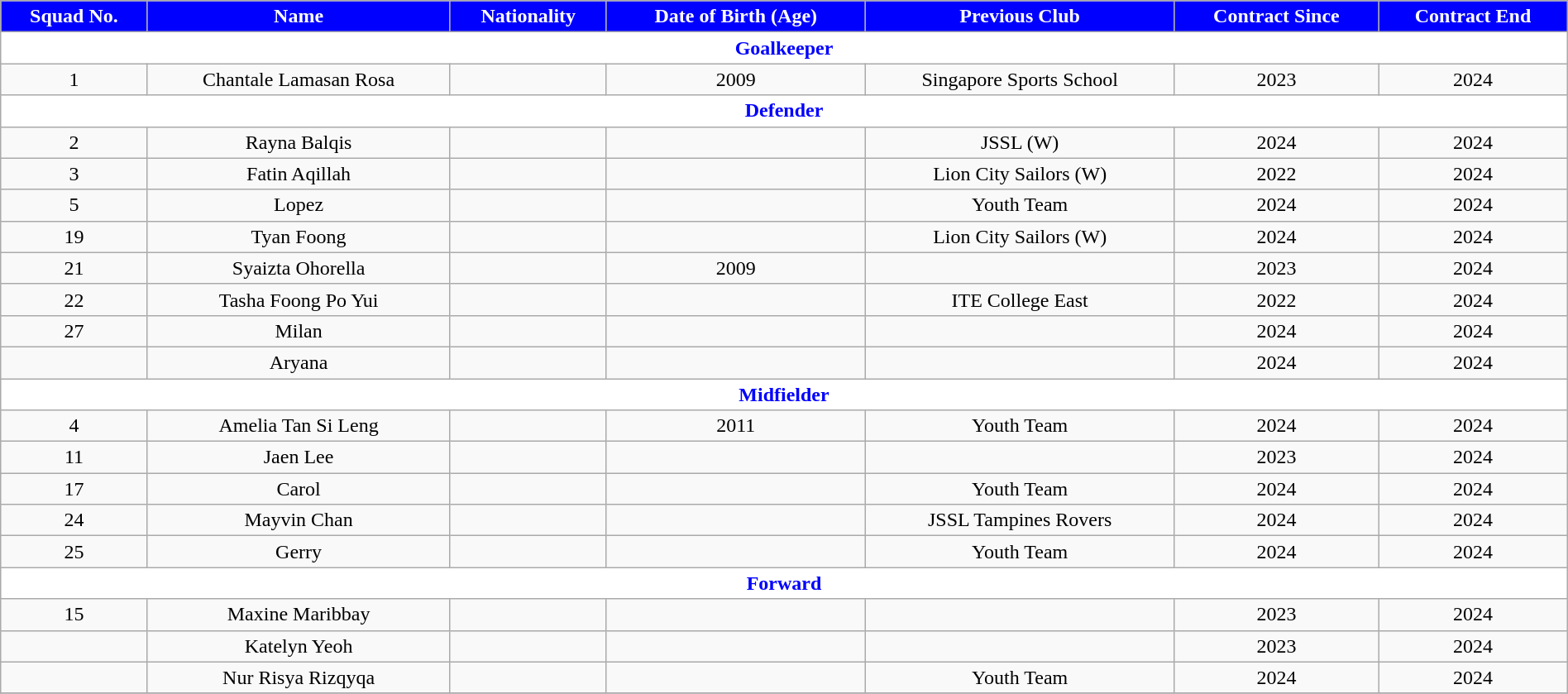<table class="wikitable" style="text-align:center; font-size:100%; width:100%;">
<tr>
<th style="background:Blue; color:white; text-align:center;">Squad No.</th>
<th style="background:Blue; color:white; text-align:center;">Name</th>
<th style="background:Blue; color:white; text-align:center;">Nationality</th>
<th style="background:Blue; color:white; text-align:center;">Date of Birth (Age)</th>
<th style="background:Blue; color:white; text-align:center;">Previous Club</th>
<th style="background:Blue; color:white; text-align:center;">Contract Since</th>
<th style="background:Blue; color:white; text-align:center;">Contract End</th>
</tr>
<tr>
<th colspan="7" style="background:white; color:blue; text-align:center">Goalkeeper</th>
</tr>
<tr>
<td>1</td>
<td>Chantale Lamasan Rosa</td>
<td></td>
<td>2009</td>
<td> Singapore Sports School</td>
<td>2023</td>
<td>2024</td>
</tr>
<tr>
<th colspan="7" style="background:white; color:blue; text-align:center">Defender</th>
</tr>
<tr>
<td>2</td>
<td>Rayna Balqis</td>
<td></td>
<td></td>
<td> JSSL (W)</td>
<td>2024</td>
<td>2024</td>
</tr>
<tr>
<td>3</td>
<td>Fatin Aqillah</td>
<td></td>
<td></td>
<td> Lion City Sailors (W)</td>
<td>2022</td>
<td>2024</td>
</tr>
<tr>
<td>5</td>
<td>Lopez</td>
<td></td>
<td></td>
<td>Youth Team</td>
<td>2024</td>
<td>2024</td>
</tr>
<tr>
<td>19</td>
<td>Tyan Foong</td>
<td></td>
<td></td>
<td> Lion City Sailors (W)</td>
<td>2024</td>
<td>2024</td>
</tr>
<tr>
<td>21</td>
<td>Syaizta Ohorella</td>
<td></td>
<td>2009</td>
<td></td>
<td>2023</td>
<td>2024</td>
</tr>
<tr>
<td>22</td>
<td>Tasha Foong Po Yui</td>
<td></td>
<td></td>
<td> ITE College East</td>
<td>2022</td>
<td>2024</td>
</tr>
<tr>
<td>27</td>
<td>Milan</td>
<td></td>
<td></td>
<td></td>
<td>2024</td>
<td>2024</td>
</tr>
<tr>
<td></td>
<td>Aryana</td>
<td></td>
<td></td>
<td></td>
<td>2024</td>
<td>2024</td>
</tr>
<tr>
<th colspan="7" style="background:white; color:blue; text-align:center">Midfielder</th>
</tr>
<tr>
<td>4</td>
<td>Amelia Tan Si Leng</td>
<td></td>
<td>2011</td>
<td>Youth Team</td>
<td>2024</td>
<td>2024</td>
</tr>
<tr>
<td>11</td>
<td>Jaen Lee</td>
<td></td>
<td></td>
<td></td>
<td>2023</td>
<td>2024</td>
</tr>
<tr>
<td>17</td>
<td>Carol</td>
<td></td>
<td></td>
<td>Youth Team</td>
<td>2024</td>
<td>2024</td>
</tr>
<tr>
<td>24</td>
<td>Mayvin Chan</td>
<td></td>
<td></td>
<td> JSSL Tampines Rovers</td>
<td>2024</td>
<td>2024</td>
</tr>
<tr>
<td>25</td>
<td>Gerry</td>
<td></td>
<td></td>
<td>Youth Team</td>
<td>2024</td>
<td>2024</td>
</tr>
<tr>
<th colspan="7" style="background:white; color:blue; text-align:center">Forward</th>
</tr>
<tr>
<td>15</td>
<td>Maxine Maribbay</td>
<td></td>
<td></td>
<td></td>
<td>2023</td>
<td>2024</td>
</tr>
<tr>
<td></td>
<td>Katelyn Yeoh</td>
<td></td>
<td></td>
<td></td>
<td>2023</td>
<td>2024</td>
</tr>
<tr>
<td></td>
<td>Nur Risya Rizqyqa</td>
<td></td>
<td></td>
<td>Youth Team</td>
<td>2024</td>
<td>2024</td>
</tr>
<tr>
</tr>
</table>
